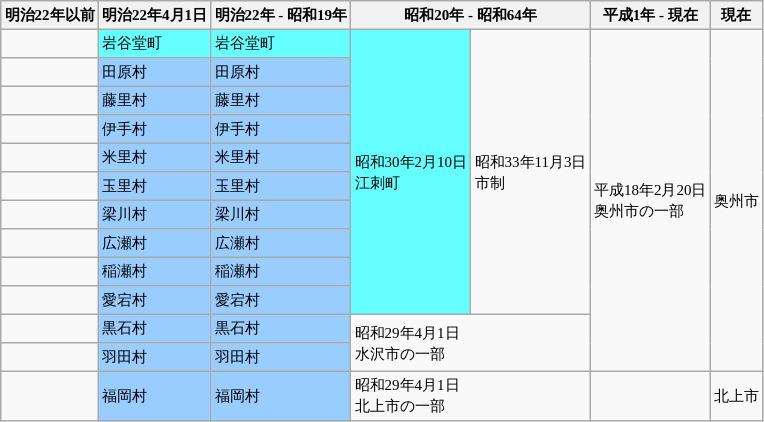<table class="wikitable" style="font-size:x-small">
<tr>
<th>明治22年以前</th>
<th>明治22年4月1日</th>
<th>明治22年 - 昭和19年</th>
<th colspan="2">昭和20年 - 昭和64年</th>
<th>平成1年 - 現在</th>
<th>現在</th>
</tr>
<tr>
<td></td>
<td style="background-color:#6ff;">岩谷堂町</td>
<td style="background-color:#6ff;">岩谷堂町</td>
<td rowspan="10" style="background-color:#6ff;">昭和30年2月10日<br>江刺町</td>
<td rowspan="10">昭和33年11月3日<br>市制</td>
<td rowspan="12">平成18年2月20日<br>奥州市の一部</td>
<td rowspan="12">奥州市</td>
</tr>
<tr>
<td></td>
<td style="background-color:#9cf;">田原村</td>
<td style="background-color:#9cf;">田原村</td>
</tr>
<tr>
<td></td>
<td style="background-color:#9cf;">藤里村</td>
<td style="background-color:#9cf;">藤里村</td>
</tr>
<tr>
<td></td>
<td style="background-color:#9cf;">伊手村</td>
<td style="background-color:#9cf;">伊手村</td>
</tr>
<tr>
<td></td>
<td style="background-color:#9cf;">米里村</td>
<td style="background-color:#9cf;">米里村</td>
</tr>
<tr>
<td></td>
<td style="background-color:#9cf;">玉里村</td>
<td style="background-color:#9cf;">玉里村</td>
</tr>
<tr>
<td></td>
<td style="background-color:#9cf;">梁川村</td>
<td style="background-color:#9cf;">梁川村</td>
</tr>
<tr>
<td></td>
<td style="background-color:#9cf;">広瀬村</td>
<td style="background-color:#9cf;">広瀬村</td>
</tr>
<tr>
<td></td>
<td style="background-color:#9cf;">稲瀬村</td>
<td style="background-color:#9cf;">稲瀬村</td>
</tr>
<tr>
<td></td>
<td style="background-color:#9cf;">愛宕村</td>
<td style="background-color:#9cf;">愛宕村</td>
</tr>
<tr>
<td></td>
<td style="background-color:#9cf;">黒石村</td>
<td style="background-color:#9cf;">黒石村</td>
<td rowspan="2" colspan="2">昭和29年4月1日<br>水沢市の一部</td>
</tr>
<tr>
<td></td>
<td style="background-color:#9cf;">羽田村</td>
<td style="background-color:#9cf;">羽田村</td>
</tr>
<tr>
<td></td>
<td style="background-color:#9cf;">福岡村</td>
<td style="background-color:#9cf;">福岡村</td>
<td colspan="2">昭和29年4月1日<br>北上市の一部</td>
<td></td>
<td>北上市</td>
</tr>
</table>
